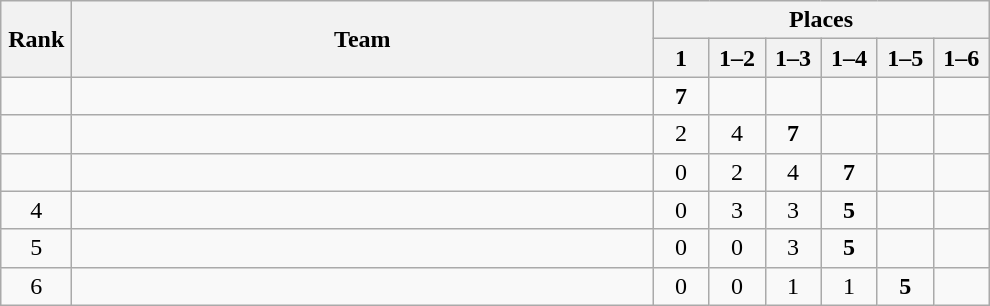<table class="wikitable" style="text-align:center">
<tr>
<th rowspan="2" width=40>Rank</th>
<th rowspan="2" width=380>Team</th>
<th colspan="6">Places</th>
</tr>
<tr>
<th width=30>1</th>
<th width=30>1–2</th>
<th width=30>1–3</th>
<th width=30>1–4</th>
<th width=30>1–5</th>
<th width=30>1–6</th>
</tr>
<tr>
<td></td>
<td align=left></td>
<td><strong>7</strong></td>
<td></td>
<td></td>
<td></td>
<td></td>
<td></td>
</tr>
<tr>
<td></td>
<td align=left></td>
<td>2</td>
<td>4</td>
<td><strong>7</strong></td>
<td></td>
<td></td>
<td></td>
</tr>
<tr>
<td></td>
<td align=left></td>
<td>0</td>
<td>2</td>
<td>4</td>
<td><strong>7</strong></td>
<td></td>
<td></td>
</tr>
<tr>
<td>4</td>
<td align=left></td>
<td>0</td>
<td>3</td>
<td>3</td>
<td><strong>5</strong></td>
<td></td>
<td></td>
</tr>
<tr>
<td>5</td>
<td align=left></td>
<td>0</td>
<td>0</td>
<td>3</td>
<td><strong>5</strong></td>
<td></td>
<td></td>
</tr>
<tr>
<td>6</td>
<td align=left></td>
<td>0</td>
<td>0</td>
<td>1</td>
<td>1</td>
<td><strong>5</strong></td>
<td></td>
</tr>
</table>
